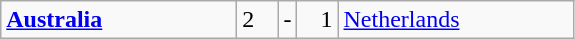<table class="wikitable">
<tr>
<td width=150> <strong><a href='#'>Australia</a></strong></td>
<td style="width:20px; text-align:left;">2</td>
<td>-</td>
<td style="width:20px; text-align:right;">1</td>
<td width=150> <a href='#'>Netherlands</a></td>
</tr>
</table>
